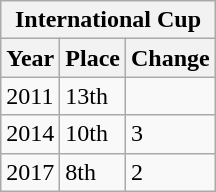<table class="wikitable">
<tr>
<th colspan="3">International Cup</th>
</tr>
<tr>
<th>Year</th>
<th>Place</th>
<th>Change</th>
</tr>
<tr>
<td>2011</td>
<td>13th</td>
<td></td>
</tr>
<tr>
<td>2014</td>
<td>10th</td>
<td> 3</td>
</tr>
<tr>
<td>2017</td>
<td>8th</td>
<td> 2</td>
</tr>
</table>
